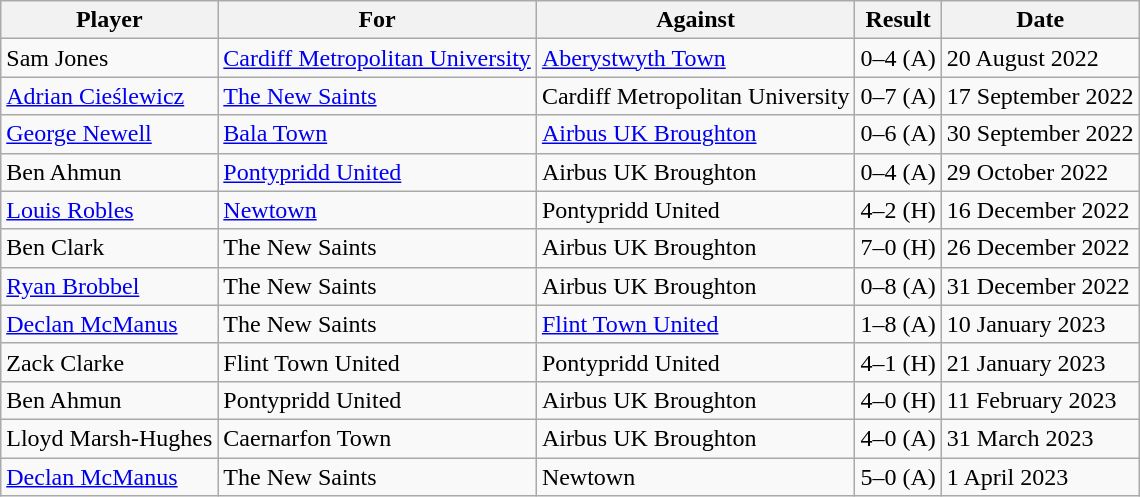<table class="wikitable sortable">
<tr>
<th>Player</th>
<th>For</th>
<th>Against</th>
<th style="text-align:center">Result</th>
<th>Date</th>
</tr>
<tr>
<td> Sam Jones</td>
<td><a href='#'>Cardiff Metropolitan University</a></td>
<td><a href='#'>Aberystwyth Town</a></td>
<td>0–4 (A)</td>
<td>20 August 2022</td>
</tr>
<tr>
<td> <a href='#'>Adrian Cieślewicz</a></td>
<td><a href='#'>The New Saints</a></td>
<td>Cardiff Metropolitan University</td>
<td>0–7 (A)</td>
<td>17 September 2022</td>
</tr>
<tr>
<td> <a href='#'>George Newell</a></td>
<td><a href='#'>Bala Town</a></td>
<td><a href='#'>Airbus UK Broughton</a></td>
<td>0–6 (A)</td>
<td>30 September 2022</td>
</tr>
<tr>
<td> Ben Ahmun</td>
<td><a href='#'>Pontypridd United</a></td>
<td>Airbus UK Broughton</td>
<td>0–4 (A)</td>
<td>29 October 2022</td>
</tr>
<tr>
<td> <a href='#'>Louis Robles</a></td>
<td><a href='#'>Newtown</a></td>
<td>Pontypridd United</td>
<td>4–2 (H)</td>
<td>16 December 2022</td>
</tr>
<tr>
<td> Ben Clark</td>
<td>The New Saints</td>
<td>Airbus UK Broughton</td>
<td>7–0 (H)</td>
<td>26 December 2022</td>
</tr>
<tr>
<td> <a href='#'>Ryan Brobbel</a></td>
<td>The New Saints</td>
<td>Airbus UK Broughton</td>
<td>0–8 (A)</td>
<td>31 December 2022</td>
</tr>
<tr>
<td> <a href='#'>Declan McManus</a></td>
<td>The New Saints</td>
<td><a href='#'>Flint Town United</a></td>
<td>1–8 (A)</td>
<td>10 January 2023</td>
</tr>
<tr>
<td> Zack Clarke</td>
<td>Flint Town United</td>
<td>Pontypridd United</td>
<td>4–1 (H)</td>
<td>21 January 2023</td>
</tr>
<tr>
<td> Ben Ahmun</td>
<td>Pontypridd United</td>
<td>Airbus UK Broughton</td>
<td>4–0 (H)</td>
<td>11 February 2023</td>
</tr>
<tr>
<td> Lloyd Marsh-Hughes</td>
<td>Caernarfon Town</td>
<td>Airbus UK Broughton</td>
<td>4–0 (A)</td>
<td>31 March 2023</td>
</tr>
<tr>
<td> <a href='#'>Declan McManus</a></td>
<td>The New Saints</td>
<td>Newtown</td>
<td>5–0 (A)</td>
<td>1 April 2023</td>
</tr>
</table>
